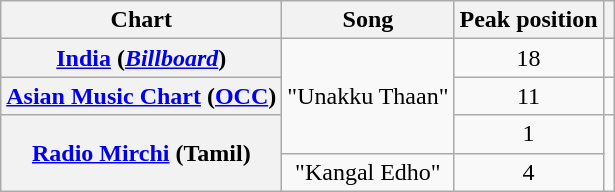<table class="wikitable plainrowheaders sortable" style="text-align:center;">
<tr>
<th>Chart</th>
<th>Song</th>
<th>Peak position</th>
<th></th>
</tr>
<tr>
<th scope="row"><a href='#'>India</a> (<em><a href='#'>Billboard</a></em>)</th>
<td rowspan="3">"Unakku Thaan"</td>
<td>18</td>
<td></td>
</tr>
<tr>
<th scope="row"><a href='#'>Asian Music Chart</a> (<a href='#'>OCC</a>)</th>
<td>11</td>
<td></td>
</tr>
<tr>
<th rowspan="2" scope="row"><a href='#'>Radio Mirchi</a> (Tamil)</th>
<td>1</td>
<td rowspan="2"></td>
</tr>
<tr>
<td>"Kangal Edho"</td>
<td>4</td>
</tr>
</table>
